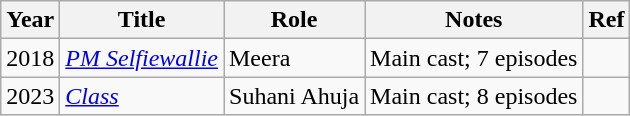<table class="wikitable">
<tr>
<th><strong>Year</strong></th>
<th><strong>Title</strong></th>
<th><strong>Role</strong></th>
<th><strong>Notes</strong></th>
<th>Ref</th>
</tr>
<tr>
<td>2018</td>
<td><em><a href='#'>PM Selfiewallie</a></em></td>
<td>Meera</td>
<td>Main cast; 7 episodes</td>
<td></td>
</tr>
<tr>
<td>2023</td>
<td><a href='#'><em>Class</em></a></td>
<td>Suhani Ahuja</td>
<td>Main cast; 8 episodes</td>
<td></td>
</tr>
</table>
